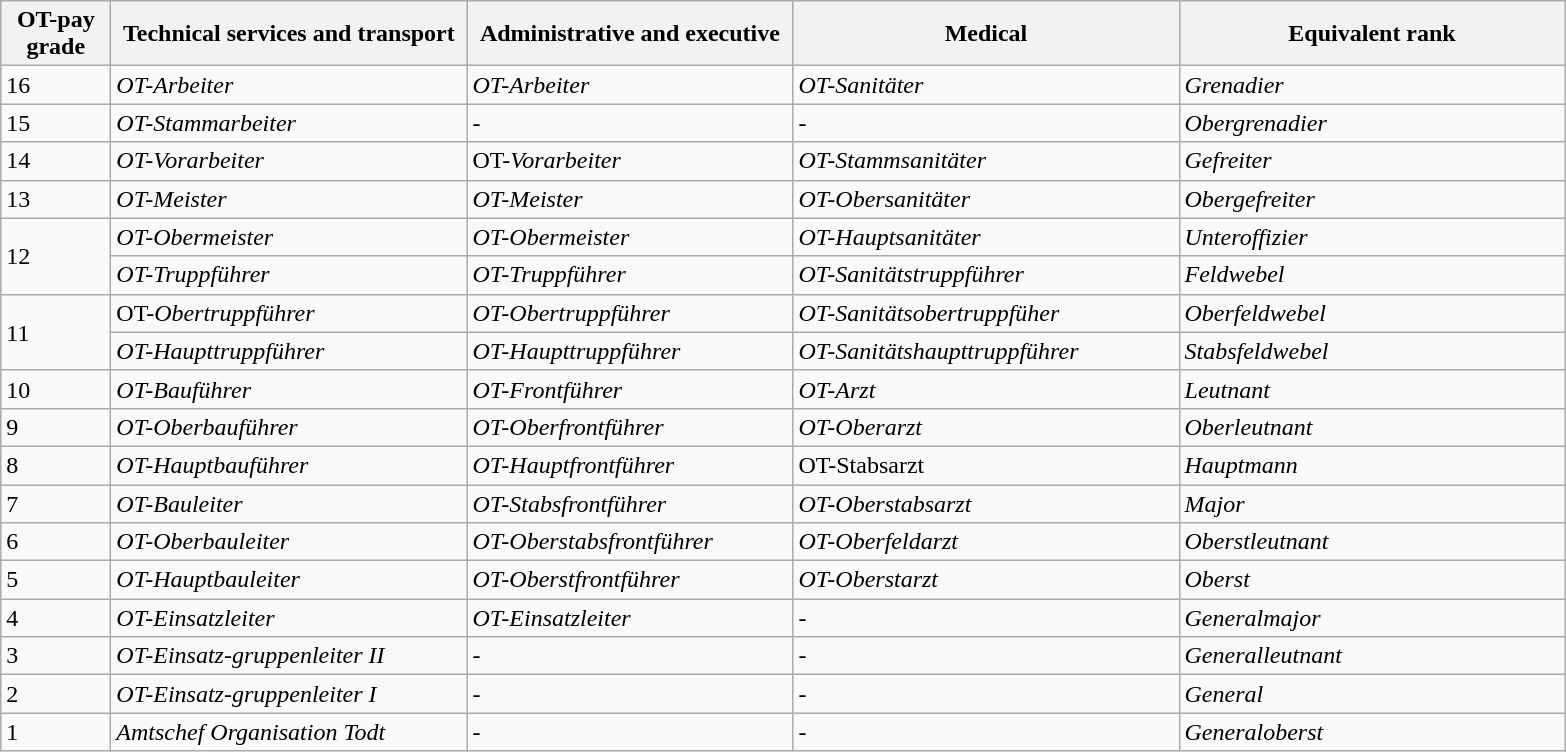<table class="wikitable">
<tr>
<th align="left" width="66">OT-pay grade</th>
<th align="left" width="230">Technical services and transport</th>
<th align="left" width="210">Administrative and executive</th>
<th align="left" width="250">Medical</th>
<th align="left" width="250">Equivalent rank</th>
</tr>
<tr>
<td>16</td>
<td><em>OT-Arbeiter</em></td>
<td><em>OT-Arbeiter</em></td>
<td><em>OT-Sanitäter</em></td>
<td><em>Grenadier</em></td>
</tr>
<tr>
<td>15</td>
<td><em>OT-Stammarbeiter</em></td>
<td>-</td>
<td>-</td>
<td><em>Obergrenadier</em></td>
</tr>
<tr>
<td>14</td>
<td><em>OT-Vorarbeiter</em></td>
<td>OT-<em>Vorarbeiter</em></td>
<td><em>OT-Stammsanitäter</em></td>
<td><em>Gefreiter</em></td>
</tr>
<tr>
<td>13</td>
<td><em>OT-Meister</em></td>
<td><em>OT-Meister</em></td>
<td><em>OT-Obersanitäter</em></td>
<td><em>Obergefreiter</em></td>
</tr>
<tr>
<td rowspan=2>12</td>
<td><em>OT-Obermeister</em></td>
<td><em>OT-Obermeister</em></td>
<td><em>OT-Hauptsanitäter</em></td>
<td><em>Unteroffizier</em></td>
</tr>
<tr>
<td><em>OT-Truppführer</em></td>
<td><em>OT-Truppführer</em></td>
<td><em>OT-Sanitätstruppführer</em></td>
<td><em>Feldwebel</em></td>
</tr>
<tr>
<td rowspan=2>11</td>
<td>OT-<em>Obertruppführer</em></td>
<td><em>OT-Obertruppführer</em></td>
<td><em>OT-Sanitätsobertruppfüher</em></td>
<td><em>Oberfeldwebel</em></td>
</tr>
<tr>
<td><em>OT-Haupttruppführer</em></td>
<td><em>OT-Haupttruppführer</em></td>
<td><em>OT-Sanitätshaupttruppführer</em></td>
<td><em>Stabsfeldwebel</em></td>
</tr>
<tr>
<td>10</td>
<td><em>OT-Bauführer</em></td>
<td><em>OT-Frontführer</em></td>
<td><em>OT-Arzt</em></td>
<td><em>Leutnant</em></td>
</tr>
<tr>
<td>9</td>
<td><em>OT-Oberbauführer</em></td>
<td><em>OT-Oberfrontführer</em></td>
<td><em>OT-Oberarzt</em></td>
<td><em>Oberleutnant</em></td>
</tr>
<tr>
<td>8</td>
<td><em>OT-Hauptbauführer</em></td>
<td><em>OT-Hauptfrontführer</em></td>
<td>OT-Stabsarzt</td>
<td><em>Hauptmann</em></td>
</tr>
<tr>
<td>7</td>
<td><em>OT-Bauleiter</em></td>
<td><em>OT-Stabsfrontführer</em></td>
<td><em>OT-Oberstabsarzt</em></td>
<td><em>Major</em></td>
</tr>
<tr>
<td>6</td>
<td><em>OT-Oberbauleiter</em></td>
<td><em>OT-Oberstabsfrontführer</em></td>
<td><em>OT-Oberfeldarzt</em></td>
<td><em>Oberstleutnant</em></td>
</tr>
<tr>
<td>5</td>
<td><em>OT-Hauptbauleiter</em></td>
<td><em>OT-Oberstfrontführer</em></td>
<td><em>OT-Oberstarzt</em></td>
<td><em>Oberst</em></td>
</tr>
<tr>
<td>4</td>
<td><em>OT-Einsatzleiter</em></td>
<td><em>OT-Einsatzleiter</em></td>
<td>-</td>
<td><em>Generalmajor</em></td>
</tr>
<tr>
<td>3</td>
<td><em>OT-Einsatz-gruppenleiter II</em></td>
<td>-</td>
<td>-</td>
<td><em>Generalleutnant</em></td>
</tr>
<tr>
<td>2</td>
<td><em>OT-Einsatz-gruppenleiter I</em></td>
<td>-</td>
<td>-</td>
<td><em>General</em></td>
</tr>
<tr>
<td>1</td>
<td><em>Amtschef Organisation Todt</em></td>
<td>-</td>
<td>-</td>
<td><em>Generaloberst</em></td>
</tr>
</table>
